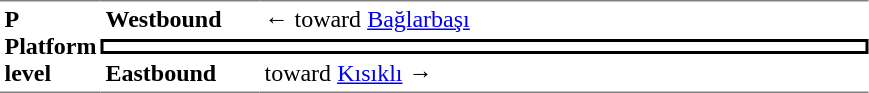<table table border=0 cellspacing=0 cellpadding=3>
<tr>
<td style="border-top:solid 1px gray;border-bottom:solid 1px gray;" width=50 rowspan=3 valign=top><strong>P<br>Platform level</strong></td>
<td style="border-top:solid 1px gray;" width=100><strong>Westbound</strong></td>
<td style="border-top:solid 1px gray;" width=400>←  toward <a href='#'>Bağlarbaşı</a></td>
</tr>
<tr>
<td style="border-top:solid 2px black;border-right:solid 2px black;border-left:solid 2px black;border-bottom:solid 2px black;text-align:center;" colspan=2></td>
</tr>
<tr>
<td style="border-bottom:solid 1px gray;"><strong>Eastbound</strong></td>
<td style="border-bottom:solid 1px gray;"> toward <a href='#'>Kısıklı</a> →</td>
</tr>
</table>
